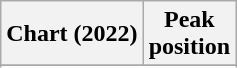<table class="wikitable sortable plainrowheaders" style="text-align:center">
<tr>
<th scope="col">Chart (2022)</th>
<th scope="col">Peak<br>position</th>
</tr>
<tr>
</tr>
<tr>
</tr>
<tr>
</tr>
<tr>
</tr>
</table>
